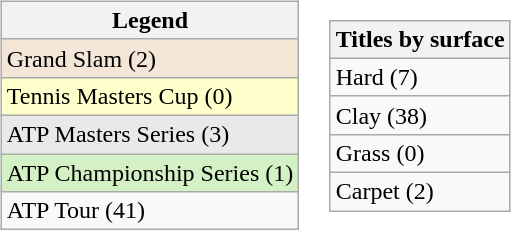<table>
<tr>
<td><br><table class="wikitable sortable mw-collapsible mw-collapsed">
<tr>
<th>Legend</th>
</tr>
<tr style="background:#f3e6d7;">
<td>Grand Slam (2)</td>
</tr>
<tr style="background:#ffc;">
<td>Tennis Masters Cup (0)</td>
</tr>
<tr style="background:#e9e9e9;">
<td>ATP Masters Series (3)</td>
</tr>
<tr style="background:#d4f1c5;">
<td>ATP Championship Series (1)</td>
</tr>
<tr>
<td>ATP Tour (41)</td>
</tr>
</table>
</td>
<td><br><table class="wikitable sortable mw-collapsible mw-collapsed">
<tr>
<th>Titles by surface</th>
</tr>
<tr>
<td>Hard (7)</td>
</tr>
<tr>
<td>Clay (38)</td>
</tr>
<tr>
<td>Grass (0)</td>
</tr>
<tr>
<td>Carpet (2)</td>
</tr>
</table>
</td>
</tr>
</table>
